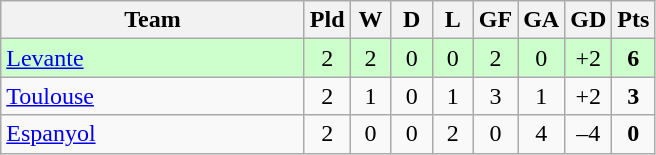<table class="wikitable" style="text-align: center;">
<tr>
<th width=195>Team</th>
<th width=20>Pld</th>
<th width=20>W</th>
<th width=20>D</th>
<th width=20>L</th>
<th width=20>GF</th>
<th width=20>GA</th>
<th width=20>GD</th>
<th width=20>Pts</th>
</tr>
<tr align="center" style="background:#ccffcc;">
<td align="left"> <a href='#'>Levante</a></td>
<td>2</td>
<td>2</td>
<td>0</td>
<td>0</td>
<td>2</td>
<td>0</td>
<td>+2</td>
<td><strong>6</strong></td>
</tr>
<tr align="center">
<td align="left"> <a href='#'>Toulouse</a></td>
<td>2</td>
<td>1</td>
<td>0</td>
<td>1</td>
<td>3</td>
<td>1</td>
<td>+2</td>
<td><strong>3</strong></td>
</tr>
<tr align="center">
<td align="left"> <a href='#'>Espanyol</a></td>
<td>2</td>
<td>0</td>
<td>0</td>
<td>2</td>
<td>0</td>
<td>4</td>
<td>–4</td>
<td><strong>0</strong></td>
</tr>
</table>
